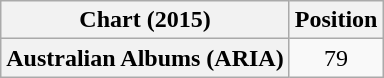<table class="wikitable plainrowheaders" style="text-align:center">
<tr>
<th scope="col">Chart (2015)</th>
<th scope="col">Position</th>
</tr>
<tr>
<th scope="row">Australian Albums (ARIA)</th>
<td>79</td>
</tr>
</table>
